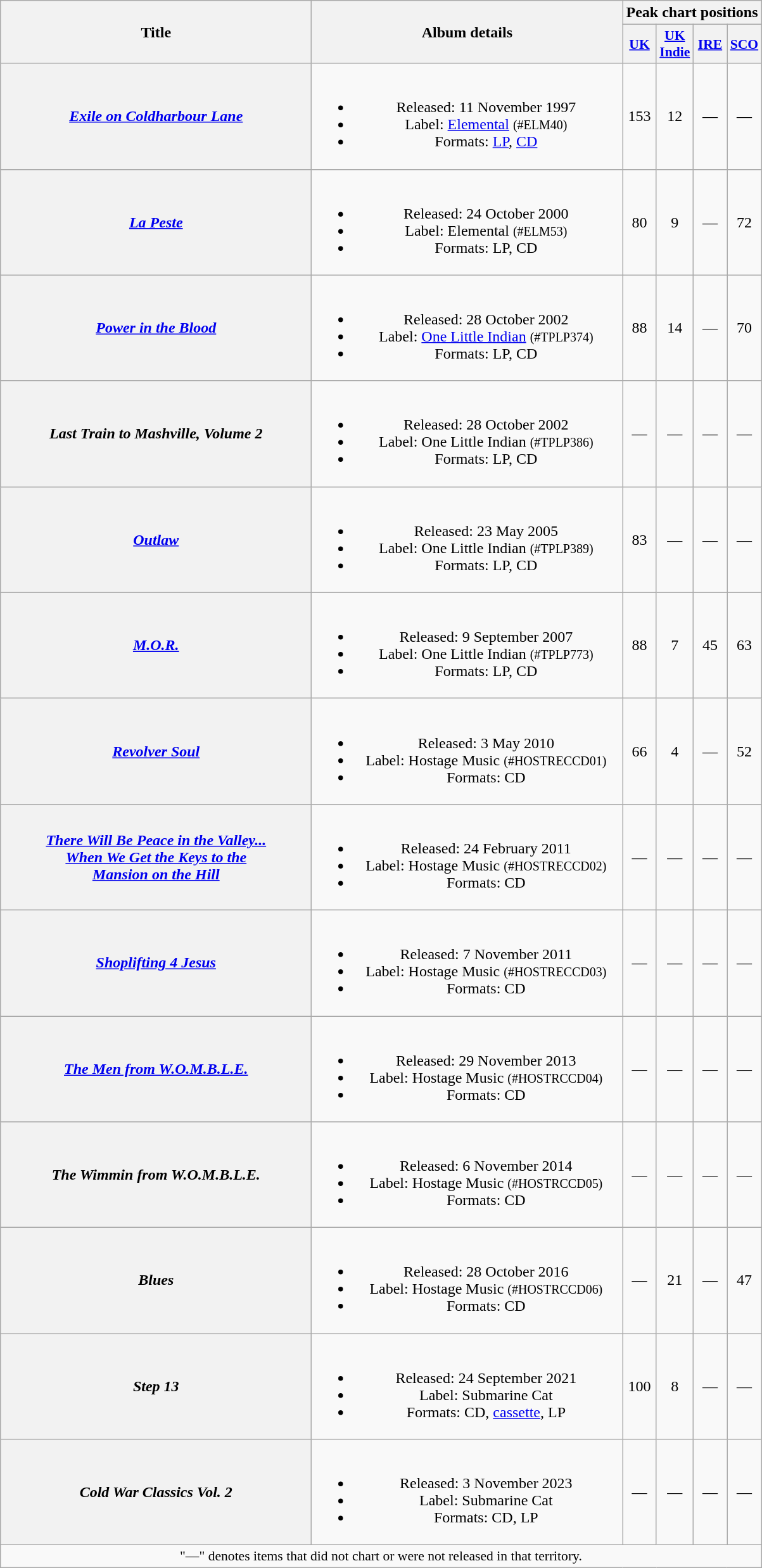<table class="wikitable plainrowheaders" style="text-align:center;">
<tr>
<th scope="col" rowspan="2" style="width:20em;">Title</th>
<th scope="col" rowspan="2" style="width:20em;">Album details</th>
<th scope="col" colspan="4">Peak chart positions</th>
</tr>
<tr>
<th style="width:2em;font-size:90%;"><a href='#'>UK</a><br></th>
<th style="width:2em;font-size:90%;"><a href='#'>UK<br>Indie</a><br></th>
<th style="width:2em;font-size:90%;"><a href='#'>IRE</a><br></th>
<th style="width:2em;font-size:90%;"><a href='#'>SCO</a><br></th>
</tr>
<tr>
<th scope="row"><em><a href='#'>Exile on Coldharbour Lane</a></em></th>
<td><br><ul><li>Released: 11 November 1997</li><li>Label: <a href='#'>Elemental</a> <small>(#ELM40)</small></li><li>Formats: <a href='#'>LP</a>, <a href='#'>CD</a></li></ul></td>
<td>153</td>
<td>12</td>
<td>—</td>
<td>—</td>
</tr>
<tr>
<th scope="row"><em><a href='#'>La Peste</a></em></th>
<td><br><ul><li>Released: 24 October 2000</li><li>Label: Elemental <small>(#ELM53)</small></li><li>Formats: LP, CD</li></ul></td>
<td>80</td>
<td>9</td>
<td>—</td>
<td>72</td>
</tr>
<tr>
<th scope="row"><em><a href='#'>Power in the Blood</a></em></th>
<td><br><ul><li>Released: 28 October 2002</li><li>Label: <a href='#'>One Little Indian</a> <small>(#TPLP374)</small></li><li>Formats: LP, CD</li></ul></td>
<td>88</td>
<td>14</td>
<td>—</td>
<td>70</td>
</tr>
<tr>
<th scope="row"><em>Last Train to Mashville, Volume 2</em></th>
<td><br><ul><li>Released: 28 October 2002</li><li>Label: One Little Indian <small>(#TPLP386)</small></li><li>Formats: LP, CD</li></ul></td>
<td>—</td>
<td>—</td>
<td>—</td>
<td>—</td>
</tr>
<tr>
<th scope="row"><em><a href='#'>Outlaw</a></em></th>
<td><br><ul><li>Released: 23 May 2005</li><li>Label: One Little Indian <small>(#TPLP389)</small></li><li>Formats: LP, CD</li></ul></td>
<td>83</td>
<td>—</td>
<td>—</td>
<td>—</td>
</tr>
<tr>
<th scope="row"><em><a href='#'>M.O.R.</a></em></th>
<td><br><ul><li>Released: 9 September 2007</li><li>Label: One Little Indian <small>(#TPLP773)</small></li><li>Formats: LP, CD</li></ul></td>
<td>88</td>
<td>7</td>
<td>45</td>
<td>63</td>
</tr>
<tr>
<th scope="row"><em><a href='#'>Revolver Soul</a></em></th>
<td><br><ul><li>Released: 3 May 2010</li><li>Label: Hostage Music <small>(#HOSTRECCD01)</small></li><li>Formats: CD</li></ul></td>
<td>66</td>
<td>4</td>
<td>—</td>
<td>52</td>
</tr>
<tr>
<th scope="row"><em><a href='#'>There Will Be Peace in the Valley...<br>When We Get the Keys to the<br>Mansion on the Hill</a></em></th>
<td><br><ul><li>Released: 24 February 2011</li><li>Label: Hostage Music <small>(#HOSTRECCD02)</small></li><li>Formats: CD</li></ul></td>
<td>—</td>
<td>—</td>
<td>—</td>
<td>—</td>
</tr>
<tr>
<th scope="row"><em><a href='#'>Shoplifting 4 Jesus</a></em></th>
<td><br><ul><li>Released: 7 November 2011</li><li>Label: Hostage Music <small>(#HOSTRECCD03)</small></li><li>Formats: CD</li></ul></td>
<td>—</td>
<td>—</td>
<td>—</td>
<td>—</td>
</tr>
<tr>
<th scope="row"><em><a href='#'>The Men from W.O.M.B.L.E.</a></em></th>
<td><br><ul><li>Released: 29 November 2013</li><li>Label: Hostage Music <small>(#HOSTRCCD04)</small></li><li>Formats: CD</li></ul></td>
<td>—</td>
<td>—</td>
<td>—</td>
<td>—</td>
</tr>
<tr>
<th scope="row"><em>The Wimmin from W.O.M.B.L.E.</em></th>
<td><br><ul><li>Released: 6 November 2014</li><li>Label: Hostage Music <small>(#HOSTRCCD05)</small></li><li>Formats: CD</li></ul></td>
<td>—</td>
<td>—</td>
<td>—</td>
<td>—</td>
</tr>
<tr>
<th scope="row"><em>Blues</em></th>
<td><br><ul><li>Released: 28 October 2016</li><li>Label: Hostage Music <small>(#HOSTRCCD06)</small></li><li>Formats: CD</li></ul></td>
<td>—</td>
<td>21</td>
<td>—</td>
<td>47</td>
</tr>
<tr>
<th scope="row"><em>Step 13</em></th>
<td><br><ul><li>Released: 24 September 2021</li><li>Label: Submarine Cat</li><li>Formats: CD, <a href='#'>cassette</a>, LP</li></ul></td>
<td>100</td>
<td>8</td>
<td>—</td>
<td>—</td>
</tr>
<tr>
<th scope="row"><em>Cold War Classics Vol. 2</em></th>
<td><br><ul><li>Released: 3 November 2023</li><li>Label: Submarine Cat</li><li>Formats: CD, LP</li></ul></td>
<td>—</td>
<td>—</td>
<td>—</td>
<td>—</td>
</tr>
<tr>
<td align="center" colspan="15" style="font-size:90%">"—" denotes items that did not chart or were not released in that territory.</td>
</tr>
</table>
